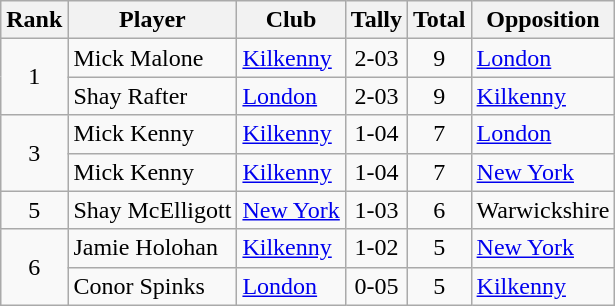<table class="wikitable">
<tr>
<th>Rank</th>
<th>Player</th>
<th>Club</th>
<th>Tally</th>
<th>Total</th>
<th>Opposition</th>
</tr>
<tr>
<td rowspan="2" style="text-align:center;">1</td>
<td>Mick Malone</td>
<td><a href='#'>Kilkenny</a></td>
<td align=center>2-03</td>
<td align=center>9</td>
<td><a href='#'>London</a></td>
</tr>
<tr>
<td>Shay Rafter</td>
<td><a href='#'>London</a></td>
<td align=center>2-03</td>
<td align=center>9</td>
<td><a href='#'>Kilkenny</a></td>
</tr>
<tr>
<td rowspan="2" style="text-align:center;">3</td>
<td>Mick Kenny</td>
<td><a href='#'>Kilkenny</a></td>
<td align=center>1-04</td>
<td align=center>7</td>
<td><a href='#'>London</a></td>
</tr>
<tr>
<td>Mick Kenny</td>
<td><a href='#'>Kilkenny</a></td>
<td align=center>1-04</td>
<td align=center>7</td>
<td><a href='#'>New York</a></td>
</tr>
<tr>
<td rowspan="1" style="text-align:center;">5</td>
<td>Shay McElligott</td>
<td><a href='#'>New York</a></td>
<td align=center>1-03</td>
<td align=center>6</td>
<td>Warwickshire</td>
</tr>
<tr>
<td rowspan="2" style="text-align:center;">6</td>
<td>Jamie Holohan</td>
<td><a href='#'>Kilkenny</a></td>
<td align=center>1-02</td>
<td align=center>5</td>
<td><a href='#'>New York</a></td>
</tr>
<tr>
<td>Conor Spinks</td>
<td><a href='#'>London</a></td>
<td align=center>0-05</td>
<td align=center>5</td>
<td><a href='#'>Kilkenny</a></td>
</tr>
</table>
